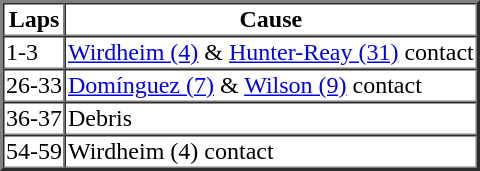<table border=2 cellspacing=0>
<tr>
<th>Laps</th>
<th>Cause</th>
</tr>
<tr>
<td>1-3</td>
<td><a href='#'>Wirdheim (4)</a> & <a href='#'>Hunter-Reay (31)</a> contact</td>
</tr>
<tr>
<td>26-33</td>
<td><a href='#'>Domínguez (7)</a> & <a href='#'>Wilson (9)</a> contact</td>
</tr>
<tr>
<td>36-37</td>
<td>Debris</td>
</tr>
<tr>
<td>54-59</td>
<td>Wirdheim (4) contact</td>
</tr>
</table>
